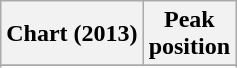<table class="wikitable sortable plainrowheaders" style="text-align:center">
<tr>
<th scope="col">Chart (2013)</th>
<th scope="col">Peak<br>position</th>
</tr>
<tr>
</tr>
<tr>
</tr>
<tr>
</tr>
<tr>
</tr>
<tr>
</tr>
<tr>
</tr>
<tr>
</tr>
<tr>
</tr>
</table>
